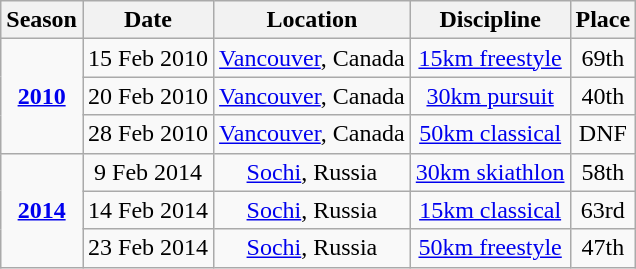<table class="wikitable">
<tr>
<th>Season</th>
<th>Date</th>
<th>Location</th>
<th>Discipline</th>
<th>Place</th>
</tr>
<tr align=center>
<td center rowspan=3><strong><a href='#'>2010</a></strong></td>
<td>15 Feb 2010</td>
<td> <a href='#'>Vancouver</a>, Canada</td>
<td><a href='#'>15km freestyle</a></td>
<td>69th</td>
</tr>
<tr align=center>
<td>20 Feb 2010</td>
<td> <a href='#'>Vancouver</a>, Canada</td>
<td><a href='#'>30km pursuit</a></td>
<td>40th</td>
</tr>
<tr align=center>
<td>28 Feb 2010</td>
<td> <a href='#'>Vancouver</a>, Canada</td>
<td><a href='#'>50km classical</a></td>
<td>DNF</td>
</tr>
<tr align=center>
<td center rowspan=3><strong><a href='#'>2014</a></strong></td>
<td>9 Feb 2014</td>
<td> <a href='#'>Sochi</a>, Russia</td>
<td><a href='#'>30km skiathlon</a></td>
<td>58th</td>
</tr>
<tr align=center>
<td>14 Feb 2014</td>
<td> <a href='#'>Sochi</a>, Russia</td>
<td><a href='#'>15km classical</a></td>
<td>63rd</td>
</tr>
<tr align=center>
<td>23 Feb 2014</td>
<td> <a href='#'>Sochi</a>, Russia</td>
<td><a href='#'>50km freestyle</a></td>
<td>47th</td>
</tr>
</table>
